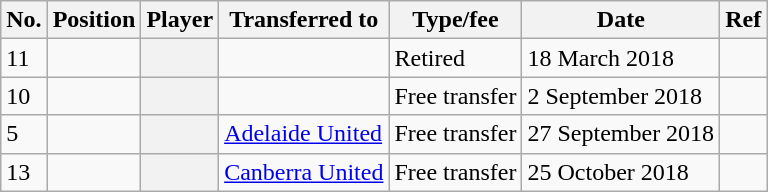<table class="wikitable plainrowheaders sortable" style="text-align:center; text-align:left">
<tr>
<th scope="col">No.</th>
<th scope="col">Position</th>
<th scope="col">Player</th>
<th scope="col">Transferred to</th>
<th scope="col">Type/fee</th>
<th scope="col">Date</th>
<th scope="col" class="unsortable">Ref</th>
</tr>
<tr>
<td>11</td>
<td></td>
<th scope="row"></th>
<td></td>
<td>Retired</td>
<td>18 March 2018</td>
<td></td>
</tr>
<tr>
<td>10</td>
<td></td>
<th scope="row"></th>
<td></td>
<td>Free transfer</td>
<td>2 September 2018</td>
<td></td>
</tr>
<tr>
<td>5</td>
<td></td>
<th scope="row"></th>
<td><a href='#'>Adelaide United</a></td>
<td>Free transfer</td>
<td>27 September 2018</td>
<td></td>
</tr>
<tr>
<td>13</td>
<td></td>
<th scope="row"></th>
<td><a href='#'>Canberra United</a></td>
<td>Free transfer</td>
<td>25 October 2018</td>
<td></td>
</tr>
</table>
